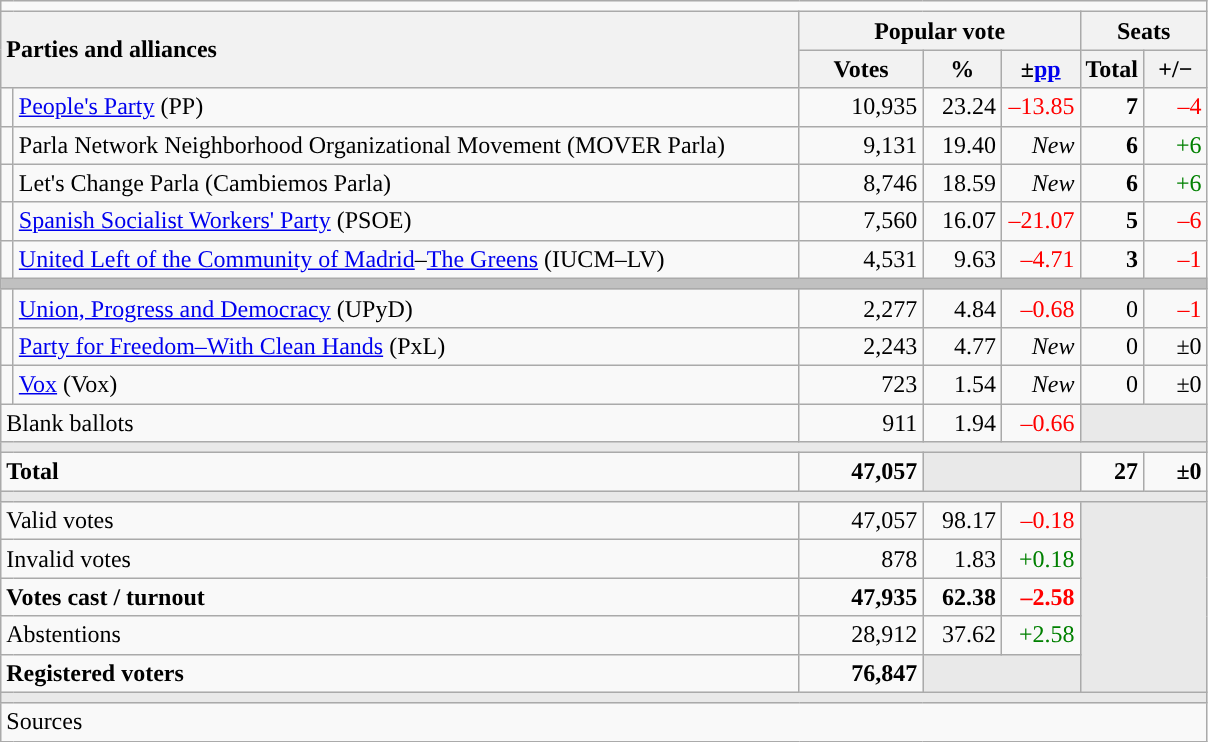<table class="wikitable" style="text-align:right;">
<tr>
<td colspan="7"></td>
</tr>
<tr>
<th style="text-align:left;" rowspan="2" colspan="2" width="525">Parties and alliances</th>
<th colspan="3">Popular vote</th>
<th colspan="2">Seats</th>
</tr>
<tr>
<th width="75">Votes</th>
<th width="45">%</th>
<th width="45">±<a href='#'>pp</a></th>
<th width="35">Total</th>
<th width="35">+/−</th>
</tr>
<tr>
<td width="1" style="color:inherit;background:"></td>
<td align="left"><a href='#'>People's Party</a> (PP)</td>
<td>10,935</td>
<td>23.24</td>
<td style="color:red;">–13.85</td>
<td><strong>7</strong></td>
<td style="color:red;">–4</td>
</tr>
<tr>
<td style="color:inherit;background:"></td>
<td align="left">Parla Network Neighborhood Organizational Movement (MOVER Parla)</td>
<td>9,131</td>
<td>19.40</td>
<td><em>New</em></td>
<td><strong>6</strong></td>
<td style="color:green;">+6</td>
</tr>
<tr>
<td style="color:inherit;background:"></td>
<td align="left">Let's Change Parla (Cambiemos Parla)</td>
<td>8,746</td>
<td>18.59</td>
<td><em>New</em></td>
<td><strong>6</strong></td>
<td style="color:green;">+6</td>
</tr>
<tr>
<td style="color:inherit;background:"></td>
<td align="left"><a href='#'>Spanish Socialist Workers' Party</a> (PSOE)</td>
<td>7,560</td>
<td>16.07</td>
<td style="color:red;">–21.07</td>
<td><strong>5</strong></td>
<td style="color:red;">–6</td>
</tr>
<tr>
<td style="color:inherit;background:"></td>
<td align="left"><a href='#'>United Left of the Community of Madrid</a>–<a href='#'>The Greens</a> (IUCM–LV)</td>
<td>4,531</td>
<td>9.63</td>
<td style="color:red;">–4.71</td>
<td><strong>3</strong></td>
<td style="color:red;">–1</td>
</tr>
<tr>
<td colspan="7" bgcolor="#C0C0C0"></td>
</tr>
<tr>
<td style="color:inherit;background:"></td>
<td align="left"><a href='#'>Union, Progress and Democracy</a> (UPyD)</td>
<td>2,277</td>
<td>4.84</td>
<td style="color:red;">–0.68</td>
<td>0</td>
<td style="color:red;">–1</td>
</tr>
<tr>
<td style="color:inherit;background:"></td>
<td align="left"><a href='#'>Party for Freedom–With Clean Hands</a> (PxL)</td>
<td>2,243</td>
<td>4.77</td>
<td><em>New</em></td>
<td>0</td>
<td>±0</td>
</tr>
<tr>
<td style="color:inherit;background:"></td>
<td align="left"><a href='#'>Vox</a> (Vox)</td>
<td>723</td>
<td>1.54</td>
<td><em>New</em></td>
<td>0</td>
<td>±0</td>
</tr>
<tr>
<td align="left" colspan="2">Blank ballots</td>
<td>911</td>
<td>1.94</td>
<td style="color:red;">–0.66</td>
<td bgcolor="#E9E9E9" colspan="2"></td>
</tr>
<tr>
<td colspan="7" bgcolor="#E9E9E9"></td>
</tr>
<tr style="font-weight:bold;">
<td align="left" colspan="2">Total</td>
<td>47,057</td>
<td bgcolor="#E9E9E9" colspan="2"></td>
<td>27</td>
<td>±0</td>
</tr>
<tr>
<td colspan="7" bgcolor="#E9E9E9"></td>
</tr>
<tr>
<td align="left" colspan="2">Valid votes</td>
<td>47,057</td>
<td>98.17</td>
<td style="color:red;">–0.18</td>
<td bgcolor="#E9E9E9" colspan="2" rowspan="5"></td>
</tr>
<tr>
<td align="left" colspan="2">Invalid votes</td>
<td>878</td>
<td>1.83</td>
<td style="color:green;">+0.18</td>
</tr>
<tr style="font-weight:bold;">
<td align="left" colspan="2">Votes cast / turnout</td>
<td>47,935</td>
<td>62.38</td>
<td style="color:red;">–2.58</td>
</tr>
<tr>
<td align="left" colspan="2">Abstentions</td>
<td>28,912</td>
<td>37.62</td>
<td style="color:green;">+2.58</td>
</tr>
<tr style="font-weight:bold;">
<td align="left" colspan="2">Registered voters</td>
<td>76,847</td>
<td bgcolor="#E9E9E9" colspan="2"></td>
</tr>
<tr>
<td colspan="7" bgcolor="#E9E9E9"></td>
</tr>
<tr>
<td align="left" colspan="7">Sources</td>
</tr>
</table>
